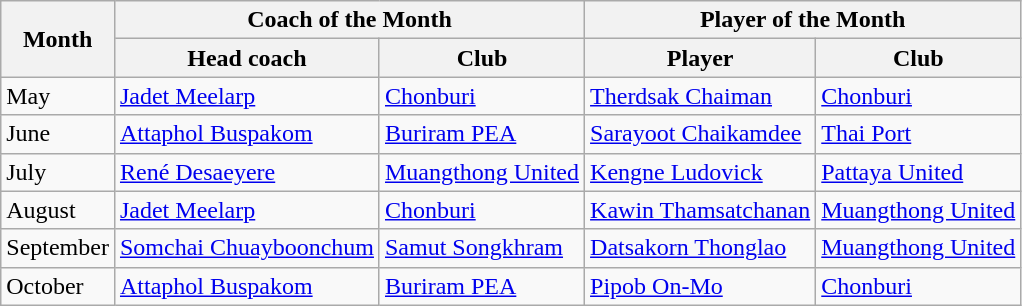<table class="wikitable">
<tr>
<th rowspan="2">Month</th>
<th colspan="2">Coach of the Month</th>
<th colspan="2">Player of the Month</th>
</tr>
<tr>
<th>Head coach</th>
<th>Club</th>
<th>Player</th>
<th>Club</th>
</tr>
<tr>
<td>May</td>
<td> <a href='#'>Jadet Meelarp</a></td>
<td><a href='#'>Chonburi</a></td>
<td> <a href='#'>Therdsak Chaiman</a></td>
<td><a href='#'>Chonburi</a></td>
</tr>
<tr>
<td>June</td>
<td> <a href='#'>Attaphol Buspakom</a></td>
<td><a href='#'>Buriram PEA</a></td>
<td> <a href='#'>Sarayoot Chaikamdee</a></td>
<td><a href='#'>Thai Port</a></td>
</tr>
<tr>
<td>July</td>
<td> <a href='#'>René Desaeyere</a></td>
<td><a href='#'>Muangthong United</a></td>
<td> <a href='#'>Kengne Ludovick</a></td>
<td><a href='#'>Pattaya United</a></td>
</tr>
<tr>
<td>August</td>
<td> <a href='#'>Jadet Meelarp</a></td>
<td><a href='#'>Chonburi</a></td>
<td> <a href='#'>Kawin Thamsatchanan</a></td>
<td><a href='#'>Muangthong United</a></td>
</tr>
<tr>
<td>September</td>
<td> <a href='#'>Somchai Chuayboonchum</a></td>
<td><a href='#'>Samut Songkhram</a></td>
<td> <a href='#'>Datsakorn Thonglao</a></td>
<td><a href='#'>Muangthong United</a></td>
</tr>
<tr>
<td>October</td>
<td> <a href='#'>Attaphol Buspakom</a></td>
<td><a href='#'>Buriram PEA</a></td>
<td> <a href='#'>Pipob On-Mo</a></td>
<td><a href='#'>Chonburi</a></td>
</tr>
</table>
